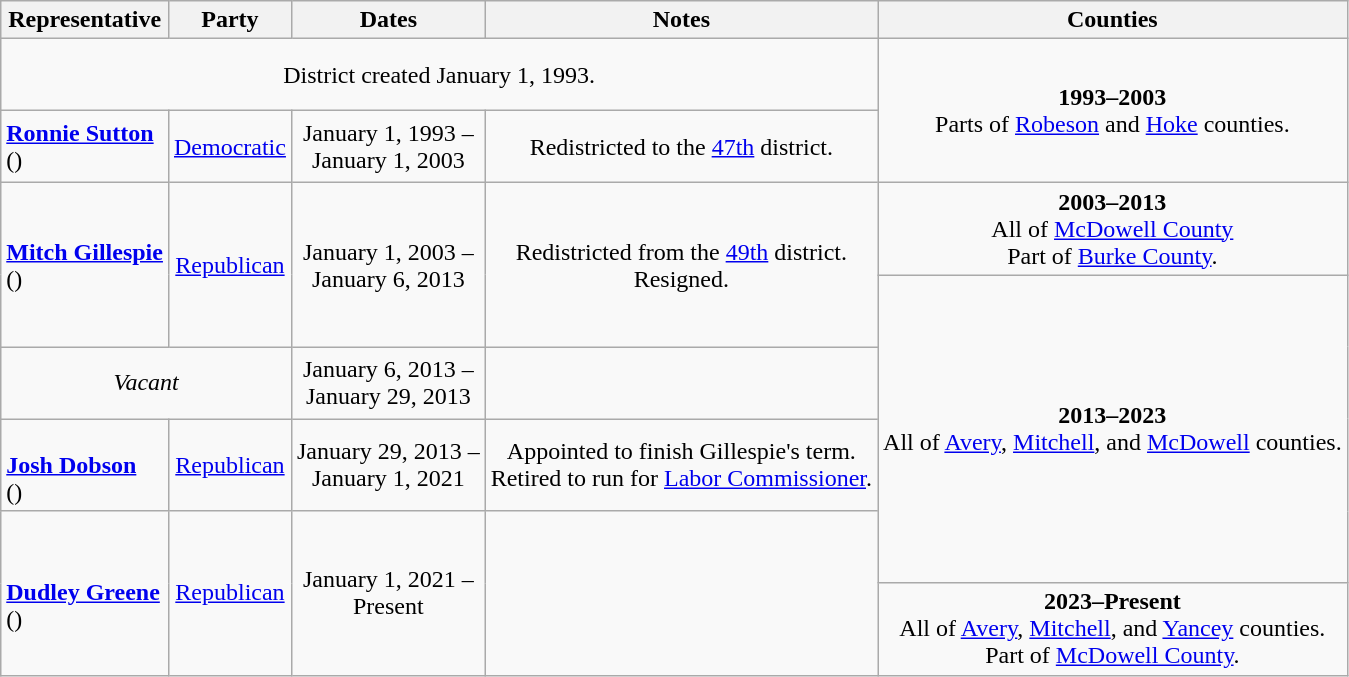<table class=wikitable style="text-align:center">
<tr>
<th>Representative</th>
<th>Party</th>
<th>Dates</th>
<th>Notes</th>
<th>Counties</th>
</tr>
<tr style="height:3em">
<td colspan=4>District created January 1, 1993.</td>
<td rowspan=2><strong>1993–2003</strong> <br> Parts of <a href='#'>Robeson</a> and <a href='#'>Hoke</a> counties.</td>
</tr>
<tr style="height:3em">
<td align=left><strong><a href='#'>Ronnie Sutton</a></strong><br>()</td>
<td><a href='#'>Democratic</a></td>
<td nowrap>January 1, 1993 – <br> January 1, 2003</td>
<td>Redistricted to the <a href='#'>47th</a> district.</td>
</tr>
<tr style="height:3em">
<td rowspan=2 align=left><strong><a href='#'>Mitch Gillespie</a></strong><br>()</td>
<td rowspan=2 ><a href='#'>Republican</a></td>
<td rowspan=2 nowrap>January 1, 2003 – <br> January 6, 2013</td>
<td rowspan=2>Redistricted from the <a href='#'>49th</a> district. <br> Resigned.</td>
<td><strong>2003–2013</strong> <br> All of <a href='#'>McDowell County</a> <br> Part of <a href='#'>Burke County</a>.</td>
</tr>
<tr style="height:3em">
<td rowspan=4><strong>2013–2023</strong> <br> All of <a href='#'>Avery</a>, <a href='#'>Mitchell</a>, and <a href='#'>McDowell</a> counties.</td>
</tr>
<tr style="height:3em">
<td colspan=2><em>Vacant</em></td>
<td nowrap>January 6, 2013 – <br> January 29, 2013</td>
<td></td>
</tr>
<tr style="height:3em">
<td align=left><br><strong><a href='#'>Josh Dobson</a></strong><br>()</td>
<td><a href='#'>Republican</a></td>
<td nowrap>January 29, 2013 – <br> January 1, 2021</td>
<td>Appointed to finish Gillespie's term. <br> Retired to run for <a href='#'>Labor Commissioner</a>.</td>
</tr>
<tr style="height:3em">
<td rowspan=2 align=left><br><strong><a href='#'>Dudley Greene</a></strong><br>()</td>
<td rowspan=2 ><a href='#'>Republican</a></td>
<td rowspan=2 nowrap>January 1, 2021 – <br> Present</td>
<td rowspan=2></td>
</tr>
<tr style="height:3em">
<td><strong>2023–Present</strong> <br> All of <a href='#'>Avery</a>, <a href='#'>Mitchell</a>, and <a href='#'>Yancey</a> counties. <br> Part of <a href='#'>McDowell County</a>.</td>
</tr>
</table>
